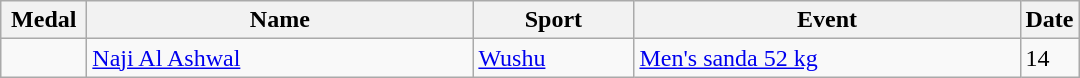<table class="wikitable sortable" style="font-size:100%">
<tr>
<th width="50">Medal</th>
<th width="250">Name</th>
<th width="100">Sport</th>
<th width="250">Event</th>
<th>Date</th>
</tr>
<tr>
<td></td>
<td><a href='#'>Naji Al Ashwal</a></td>
<td><a href='#'>Wushu</a></td>
<td><a href='#'>Men's sanda 52 kg</a></td>
<td>14</td>
</tr>
</table>
